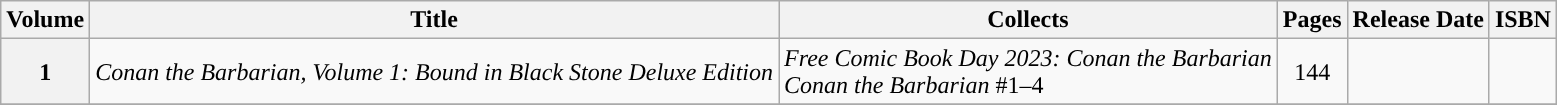<table class="wikitable">
<tr>
<th>Volume</th>
<th>Title</th>
<th>Collects</th>
<th>Pages</th>
<th>Release Date</th>
<th>ISBN</th>
</tr>
<tr>
<th>1</th>
<td><em>Conan the Barbarian, Volume 1: Bound in Black Stone Deluxe Edition</em></td>
<td><em>Free Comic Book Day 2023: Conan the Barbarian</em><br><em>Conan the Barbarian</em> #1–4</td>
<td align="center">144</td>
<td></td>
<td></td>
</tr>
<tr>
</tr>
</table>
